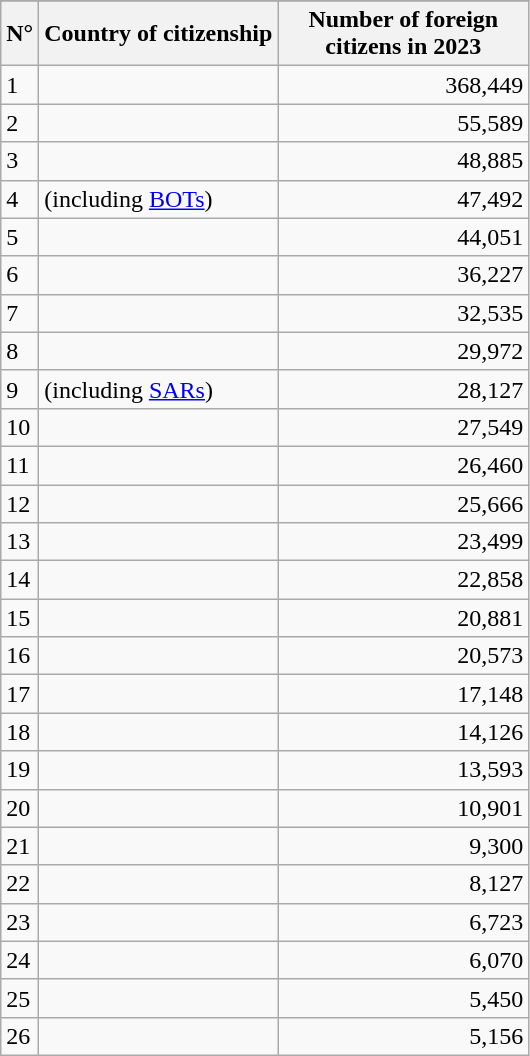<table class="wikitable sortable static-row-numbers" border="1">
<tr class="static-row-header" style="vertical-align:bottom">
</tr>
<tr>
<th style="max-width:4em">N°</th>
<th style="max-width:10em">Country of citizenship</th>
<th style="max-width:10em">Number of foreign citizens in 2023</th>
</tr>
<tr>
<td>1</td>
<td></td>
<td style="text-align:right">368,449</td>
</tr>
<tr>
<td>2</td>
<td></td>
<td style="text-align:right">55,589</td>
</tr>
<tr>
<td>3</td>
<td></td>
<td style="text-align:right">48,885</td>
</tr>
<tr>
<td>4</td>
<td> (including <a href='#'>BOTs</a>)</td>
<td style="text-align:right">47,492</td>
</tr>
<tr>
<td>5</td>
<td></td>
<td style="text-align:right">44,051</td>
</tr>
<tr>
<td>6</td>
<td></td>
<td style="text-align:right">36,227</td>
</tr>
<tr>
<td>7</td>
<td></td>
<td style="text-align:right">32,535</td>
</tr>
<tr>
<td>8</td>
<td></td>
<td style="text-align:right">29,972</td>
</tr>
<tr>
<td>9</td>
<td> (including <a href='#'>SARs</a>)</td>
<td style="text-align:right">28,127</td>
</tr>
<tr>
<td>10</td>
<td></td>
<td style="text-align:right">27,549</td>
</tr>
<tr>
<td>11</td>
<td></td>
<td style="text-align:right">26,460</td>
</tr>
<tr>
<td>12</td>
<td></td>
<td style="text-align:right">25,666</td>
</tr>
<tr>
<td>13</td>
<td></td>
<td style="text-align:right">23,499</td>
</tr>
<tr>
<td>14</td>
<td></td>
<td style="text-align:right">22,858</td>
</tr>
<tr>
<td>15</td>
<td></td>
<td style="text-align:right">20,881</td>
</tr>
<tr>
<td>16</td>
<td></td>
<td style="text-align:right">20,573</td>
</tr>
<tr>
<td>17</td>
<td></td>
<td style="text-align:right">17,148</td>
</tr>
<tr>
<td>18</td>
<td></td>
<td style="text-align:right">14,126</td>
</tr>
<tr>
<td>19</td>
<td></td>
<td style="text-align:right">13,593</td>
</tr>
<tr>
<td>20</td>
<td></td>
<td style="text-align:right">10,901</td>
</tr>
<tr>
<td>21</td>
<td></td>
<td style="text-align:right">9,300</td>
</tr>
<tr>
<td>22</td>
<td></td>
<td style="text-align:right">8,127</td>
</tr>
<tr>
<td>23</td>
<td></td>
<td style="text-align:right">6,723</td>
</tr>
<tr>
<td>24</td>
<td></td>
<td style="text-align:right">6,070</td>
</tr>
<tr>
<td>25</td>
<td></td>
<td style="text-align:right">5,450</td>
</tr>
<tr>
<td>26</td>
<td></td>
<td style="text-align:right">5,156</td>
</tr>
</table>
